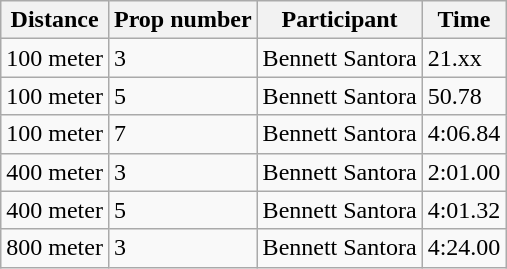<table class="wikitable">
<tr>
<th>Distance</th>
<th>Prop number</th>
<th>Participant</th>
<th>Time</th>
</tr>
<tr>
<td>100 meter</td>
<td>3</td>
<td>Bennett Santora</td>
<td>21.xx</td>
</tr>
<tr>
<td>100 meter</td>
<td>5</td>
<td>Bennett Santora</td>
<td>50.78</td>
</tr>
<tr>
<td>100 meter</td>
<td>7</td>
<td>Bennett Santora</td>
<td>4:06.84</td>
</tr>
<tr>
<td>400 meter</td>
<td>3</td>
<td>Bennett Santora</td>
<td>2:01.00</td>
</tr>
<tr>
<td>400 meter</td>
<td>5</td>
<td>Bennett Santora</td>
<td>4:01.32</td>
</tr>
<tr>
<td>800 meter</td>
<td>3</td>
<td>Bennett Santora</td>
<td>4:24.00</td>
</tr>
</table>
